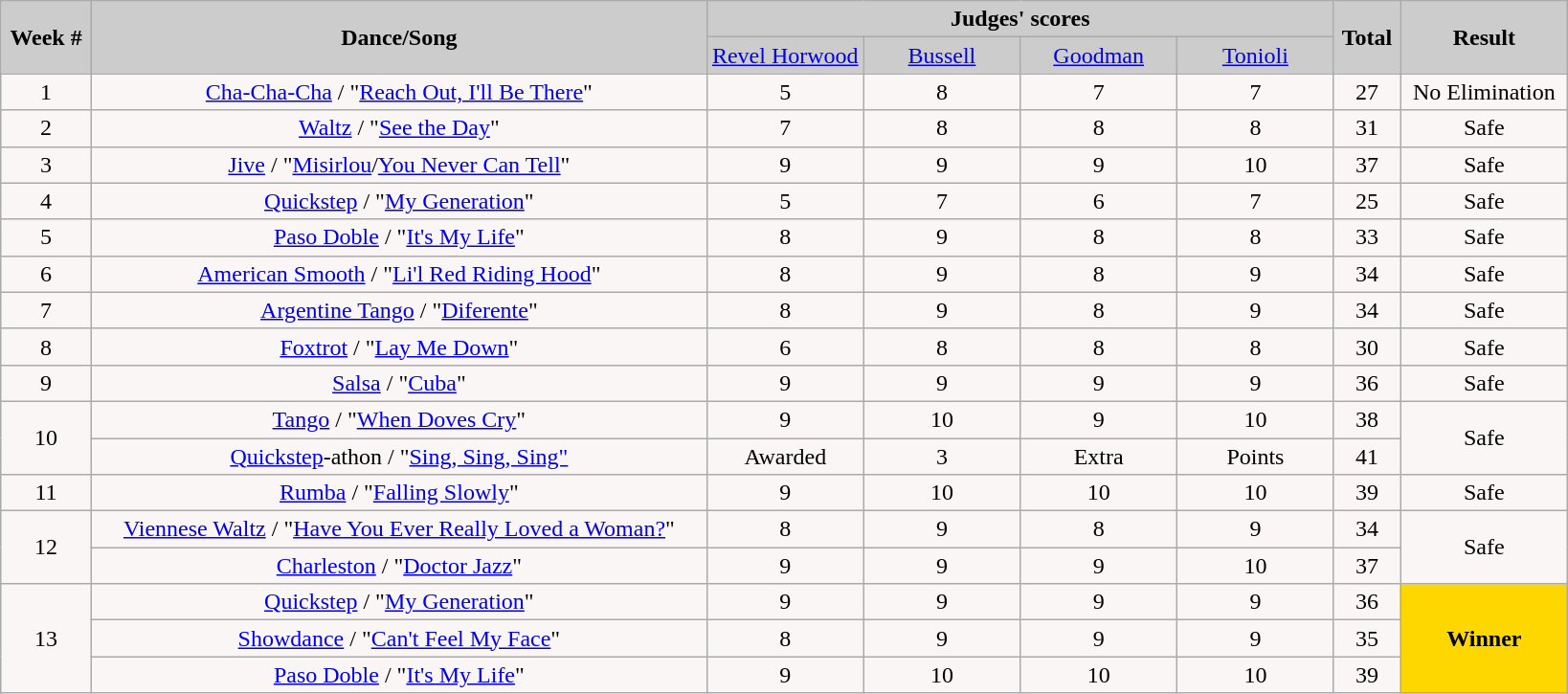<table class="wikitable">
<tr>
<th rowspan="2"  style="background:#ccc; text-align:Center;"><strong>Week #</strong></th>
<th rowspan="2"  style="background:#ccc; text-align:Center;"><strong>Dance</strong>/<strong>Song</strong></th>
<th colspan="4"  style="background:#ccc; text-align:Center;"><strong>Judges' scores</strong></th>
<th rowspan="2"  style="background:#ccc; text-align:Center;"><strong>Total</strong></th>
<th rowspan="2"  style="background:#ccc; text-align:Center;"><strong>Result</strong></th>
</tr>
<tr>
<td style="width:10%; background:#ccc; text-align:center;"><a href='#'>Revel Horwood</a></td>
<td style="width:10%; background:#ccc; text-align:center;"><a href='#'>Bussell</a></td>
<td style="width:10%; background:#ccc; text-align:center;"><a href='#'>Goodman</a></td>
<td style="width:10%; background:#ccc; text-align:center;"><a href='#'>Tonioli</a></td>
</tr>
<tr>
<td style="text-align:center; background:#faf6f6;">1</td>
<td style="text-align:center; background:#faf6f6;"><a href='#'>Cha-Cha-Cha</a> / "<a href='#'>Reach Out, I'll Be There</a>"</td>
<td style="text-align:center; background:#faf6f6;">5</td>
<td style="text-align:center; background:#faf6f6;">8</td>
<td style="text-align:center; background:#faf6f6;">7</td>
<td style="text-align:center; background:#faf6f6;">7</td>
<td style="text-align:center; background:#faf6f6;">27</td>
<td style="text-align:center; background:#faf6f6;">No Elimination</td>
</tr>
<tr style="text-align:center; background:#faf6f6;">
<td>2</td>
<td><a href='#'>Waltz</a> / "<a href='#'>See the Day</a>"</td>
<td>7</td>
<td>8</td>
<td>8</td>
<td>8</td>
<td>31</td>
<td>Safe</td>
</tr>
<tr>
<td style="text-align:center; background:#faf6f6;">3</td>
<td style="text-align:center; background:#faf6f6;"><a href='#'>Jive</a> / "<a href='#'>Misirlou</a>/<a href='#'>You Never Can Tell</a>"</td>
<td style="text-align:center; background:#faf6f6;">9</td>
<td style="text-align:center; background:#faf6f6;">9</td>
<td style="text-align:center; background:#faf6f6;">9</td>
<td style="text-align:center; background:#faf6f6;">10</td>
<td style="text-align:center; background:#faf6f6;">37</td>
<td style="text-align:center; background:#faf6f6;">Safe</td>
</tr>
<tr style="text-align:center; background:#faf6f6;">
<td>4</td>
<td><a href='#'>Quickstep</a> / "<a href='#'>My Generation</a>"</td>
<td>5</td>
<td>7</td>
<td>6</td>
<td>7</td>
<td>25</td>
<td>Safe</td>
</tr>
<tr>
<td style="text-align:center; background:#faf6f6;">5</td>
<td style="text-align:center; background:#faf6f6;"><a href='#'>Paso Doble</a> / "<a href='#'>It's My Life</a>"</td>
<td style="text-align:center; background:#faf6f6;">8</td>
<td style="text-align:center; background:#faf6f6;">9</td>
<td style="text-align:center; background:#faf6f6;">8</td>
<td style="text-align:center; background:#faf6f6;">8</td>
<td style="text-align:center; background:#faf6f6;">33</td>
<td style="text-align:center; background:#faf6f6;">Safe</td>
</tr>
<tr style="text-align:center; background:#faf6f6;">
<td>6</td>
<td><a href='#'>American Smooth</a> / "<a href='#'>Li'l Red Riding Hood</a>"</td>
<td>8</td>
<td>9</td>
<td>8</td>
<td>9</td>
<td>34</td>
<td>Safe</td>
</tr>
<tr>
<td style="text-align:center; background:#faf6f6;">7</td>
<td style="text-align:center; background:#faf6f6;"><a href='#'>Argentine Tango</a> / "<a href='#'>Diferente</a>"</td>
<td style="text-align:center; background:#faf6f6;">8</td>
<td style="text-align:center; background:#faf6f6;">9</td>
<td style="text-align:center; background:#faf6f6;">8</td>
<td style="text-align:center; background:#faf6f6;">9</td>
<td style="text-align:center; background:#faf6f6;">34</td>
<td style="text-align:center; background:#faf6f6;">Safe</td>
</tr>
<tr>
<td style="text-align:center; background:#faf6f6;">8</td>
<td style="text-align:center; background:#faf6f6;"><a href='#'>Foxtrot</a> / "<a href='#'>Lay Me Down</a>"</td>
<td style="text-align:center; background:#faf6f6;">6</td>
<td style="text-align:center; background:#faf6f6;">8</td>
<td style="text-align:center; background:#faf6f6;">8</td>
<td style="text-align:center; background:#faf6f6;">8</td>
<td style="text-align:center; background:#faf6f6;">30</td>
<td style="text-align:center; background:#faf6f6;">Safe</td>
</tr>
<tr>
<td style="text-align:center; background:#faf6f6;">9</td>
<td style="text-align:center; background:#faf6f6;"><a href='#'>Salsa</a> / "<a href='#'>Cuba</a>"</td>
<td style="text-align:center; background:#faf6f6;">9</td>
<td style="text-align:center; background:#faf6f6;">9</td>
<td style="text-align:center; background:#faf6f6;">9</td>
<td style="text-align:center; background:#faf6f6;">9</td>
<td style="text-align:center; background:#faf6f6;">36</td>
<td style="text-align:center; background:#faf6f6;">Safe</td>
</tr>
<tr>
<td style="text-align:center; background:#faf6f6;" rowspan="2">10</td>
<td style="text-align:center; background:#faf6f6;"><a href='#'>Tango</a> / "<a href='#'>When Doves Cry</a>"</td>
<td style="text-align:center; background:#faf6f6;">9</td>
<td style="text-align:center; background:#faf6f6;">10</td>
<td style="text-align:center; background:#faf6f6;">9</td>
<td style="text-align:center; background:#faf6f6;">10</td>
<td style="text-align:center; background:#faf6f6;">38</td>
<td style="text-align:center; background:#faf6f6;" rowspan="2">Safe</td>
</tr>
<tr>
<td style="text-align:center; background:#faf6f6;"><a href='#'>Quickstep</a>-athon / "<a href='#'>Sing, Sing, Sing"</a></td>
<td style="text-align:center; background:#faf6f6;">Awarded</td>
<td style="text-align:center; background:#faf6f6;">3</td>
<td style="text-align:center; background:#faf6f6;">Extra</td>
<td style="text-align:center; background:#faf6f6;">Points</td>
<td style="text-align:center; background:#faf6f6;">41</td>
</tr>
<tr>
<td style="text-align:center; background:#faf6f6;">11</td>
<td style="text-align:center; background:#faf6f6;"><a href='#'>Rumba</a> / "<a href='#'>Falling Slowly</a>"</td>
<td style="text-align:center; background:#faf6f6;">9</td>
<td style="text-align:center; background:#faf6f6;">10</td>
<td style="text-align:center; background:#faf6f6;">10</td>
<td style="text-align:center; background:#faf6f6;">10</td>
<td style="text-align:center; background:#faf6f6;">39</td>
<td style="text-align:center; background:#faf6f6;">Safe</td>
</tr>
<tr>
<td style="text-align:center; background:#faf6f6;" rowspan="2">12</td>
<td style="text-align:center; background:#faf6f6;"><a href='#'>Viennese Waltz</a> / "<a href='#'>Have You Ever Really Loved a Woman?</a>"</td>
<td style="text-align:center; background:#faf6f6;">8</td>
<td style="text-align:center; background:#faf6f6;">9</td>
<td style="text-align:center; background:#faf6f6;">8</td>
<td style="text-align:center; background:#faf6f6;">9</td>
<td style="text-align:center; background:#faf6f6;">34</td>
<td style="text-align:center; background:#faf6f6;" rowspan="2">Safe</td>
</tr>
<tr>
<td style="text-align:center; background:#faf6f6;"><a href='#'>Charleston</a> / "<a href='#'>Doctor Jazz</a>"</td>
<td style="text-align:center; background:#faf6f6;">9</td>
<td style="text-align:center; background:#faf6f6;">9</td>
<td style="text-align:center; background:#faf6f6;">9</td>
<td style="text-align:center; background:#faf6f6;">10</td>
<td style="text-align:center; background:#faf6f6;">37</td>
</tr>
<tr style="text-align:center;">
<td style="background:#faf6f6;" rowspan="3">13</td>
<td style="background:#faf6f6;"><a href='#'>Quickstep</a> / "<a href='#'>My Generation</a>"</td>
<td style="background:#faf6f6;">9</td>
<td style="background:#faf6f6;">9</td>
<td style="background:#faf6f6;">9</td>
<td style="background:#faf6f6;">9</td>
<td style="background:#faf6f6;">36</td>
<td rowspan="3" style="background-color:#faf6f6; background-color:gold;"><strong>Winner</strong></td>
</tr>
<tr>
<td style="text-align:center; background:#faf6f6;"><a href='#'>Showdance</a> / "<a href='#'>Can't Feel My Face</a>"</td>
<td style="text-align:center; background:#faf6f6;">8</td>
<td style="text-align:center; background:#faf6f6;">9</td>
<td style="text-align:center; background:#faf6f6;">9</td>
<td style="text-align:center; background:#faf6f6;">9</td>
<td style="text-align:center; background:#faf6f6;">35</td>
</tr>
<tr>
<td style="text-align:center; background:#faf6f6;"><a href='#'>Paso Doble</a> / "<a href='#'>It's My Life</a>"</td>
<td style="text-align:center; background:#faf6f6;">9</td>
<td style="text-align:center; background:#faf6f6;">10</td>
<td style="text-align:center; background:#faf6f6;">10</td>
<td style="text-align:center; background:#faf6f6;">10</td>
<td style="text-align:center; background:#faf6f6;">39</td>
</tr>
</table>
